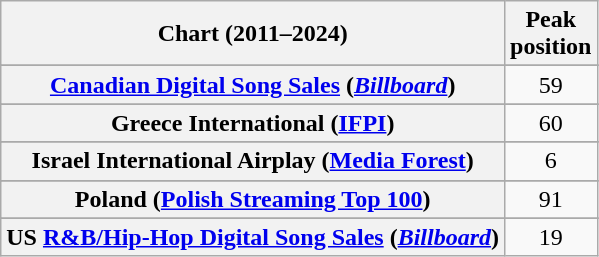<table class="wikitable sortable plainrowheaders" style="text-align:center">
<tr>
<th scope="col">Chart (2011–2024)</th>
<th scope="col">Peak<br>position</th>
</tr>
<tr>
</tr>
<tr>
</tr>
<tr>
<th scope="row"><a href='#'>Canadian Digital Song Sales</a> (<em><a href='#'>Billboard</a></em>)</th>
<td>59</td>
</tr>
<tr>
</tr>
<tr>
</tr>
<tr>
</tr>
<tr>
</tr>
<tr>
<th scope="row">Greece International (<a href='#'>IFPI</a>)</th>
<td>60</td>
</tr>
<tr>
</tr>
<tr>
</tr>
<tr>
<th scope="row">Israel International Airplay (<a href='#'>Media Forest</a>)</th>
<td>6</td>
</tr>
<tr>
</tr>
<tr>
</tr>
<tr>
</tr>
<tr>
<th scope="row">Poland (<a href='#'>Polish Streaming Top 100</a>)</th>
<td>91</td>
</tr>
<tr>
</tr>
<tr>
</tr>
<tr>
</tr>
<tr>
</tr>
<tr>
</tr>
<tr>
</tr>
<tr>
</tr>
<tr>
<th scope="row">US <a href='#'>R&B/Hip-Hop Digital Song Sales</a> (<em><a href='#'>Billboard</a></em>)</th>
<td>19</td>
</tr>
</table>
